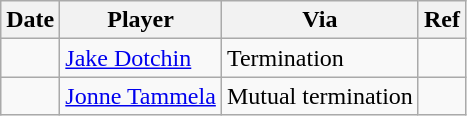<table class="wikitable">
<tr>
<th>Date</th>
<th>Player</th>
<th>Via</th>
<th>Ref</th>
</tr>
<tr>
<td></td>
<td><a href='#'>Jake Dotchin</a></td>
<td>Termination</td>
<td></td>
</tr>
<tr>
<td></td>
<td><a href='#'>Jonne Tammela</a></td>
<td>Mutual termination</td>
<td></td>
</tr>
</table>
